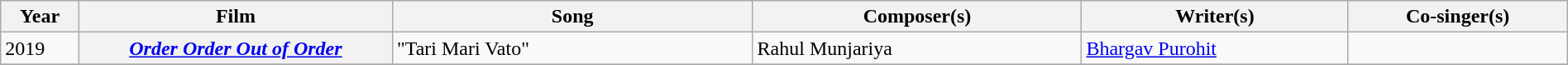<table class="wikitable plainrowheaders" width="100%" textcolor:#000;">
<tr>
<th scope="col" width=5%><strong>Year</strong></th>
<th scope="col" width=20%><strong>Film</strong></th>
<th scope="col" width=23%><strong>Song</strong></th>
<th scope="col" width=21%><strong>Composer(s)</strong></th>
<th scope="col" width=17%><strong>Writer(s)</strong></th>
<th scope="col" width=18%><strong>Co-singer(s)</strong></th>
</tr>
<tr>
<td>2019</td>
<th scope="row"><em><a href='#'>Order Order Out of Order</a></em></th>
<td>"Tari Mari Vato"</td>
<td>Rahul Munjariya</td>
<td><a href='#'>Bhargav Purohit</a></td>
<td></td>
</tr>
<tr>
</tr>
</table>
